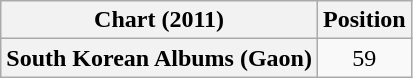<table class="wikitable plainrowheaders">
<tr>
<th scope="col">Chart (2011)</th>
<th scope="col">Position</th>
</tr>
<tr>
<th scope="row">South Korean Albums (Gaon)</th>
<td align="center">59</td>
</tr>
</table>
